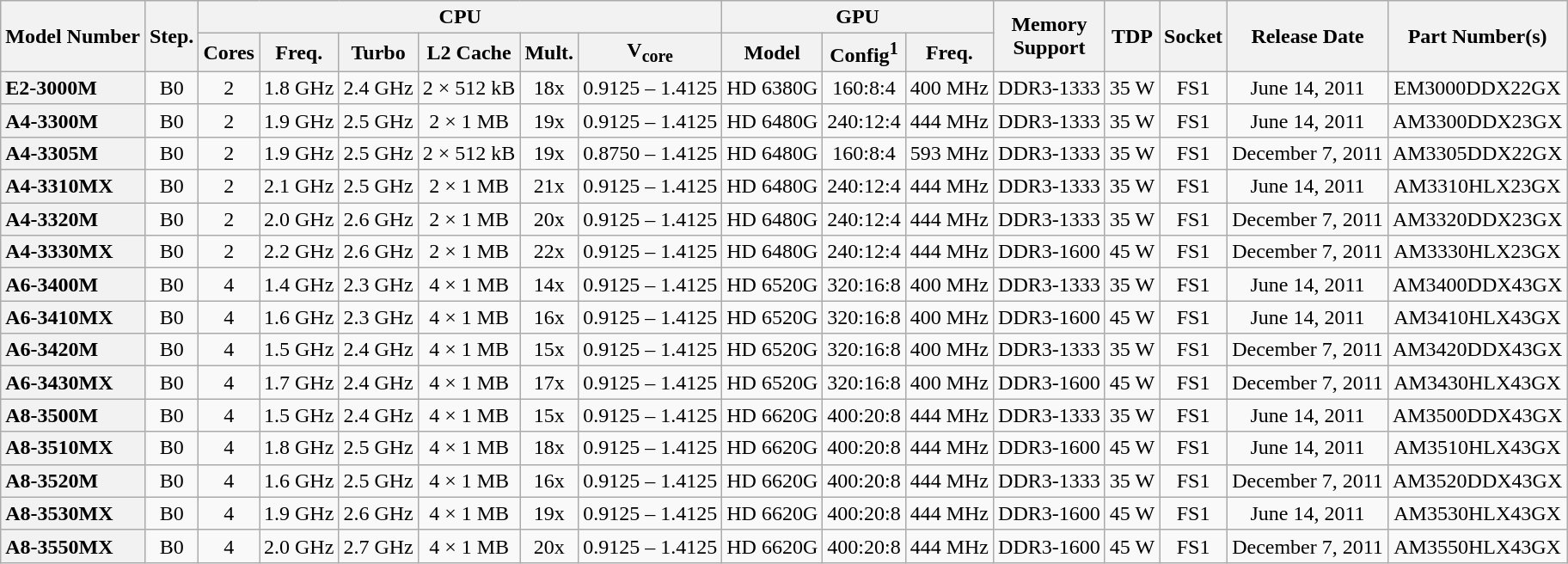<table class="wikitable" style="text-align: center;">
<tr>
<th style="text-align:left;" rowspan="2">Model Number</th>
<th rowspan="2">Step.</th>
<th colspan="6">CPU</th>
<th colspan="3">GPU</th>
<th rowspan="2">Memory<br>Support</th>
<th rowspan="2">TDP</th>
<th rowspan="2">Socket</th>
<th rowspan="2">Release Date</th>
<th rowspan="2">Part Number(s)</th>
</tr>
<tr>
<th>Cores</th>
<th>Freq.</th>
<th>Turbo</th>
<th>L2 Cache</th>
<th>Mult.</th>
<th>V<sub>core</sub></th>
<th>Model</th>
<th>Config<sup>1</sup></th>
<th>Freq.</th>
</tr>
<tr>
<th style="text-align:left;">E2-3000M</th>
<td>B0</td>
<td>2</td>
<td>1.8 GHz</td>
<td>2.4 GHz</td>
<td>2 × 512 kB</td>
<td>18x</td>
<td>0.9125 – 1.4125</td>
<td>HD 6380G</td>
<td>160:8:4</td>
<td>400 MHz</td>
<td>DDR3-1333</td>
<td>35 W</td>
<td>FS1</td>
<td>June 14, 2011</td>
<td>EM3000DDX22GX</td>
</tr>
<tr>
<th style="text-align:left;">A4-3300M</th>
<td>B0</td>
<td>2</td>
<td>1.9 GHz</td>
<td>2.5 GHz</td>
<td>2 × 1 MB</td>
<td>19x</td>
<td>0.9125 – 1.4125</td>
<td>HD 6480G</td>
<td>240:12:4</td>
<td>444 MHz</td>
<td>DDR3-1333</td>
<td>35 W</td>
<td>FS1</td>
<td>June 14, 2011</td>
<td>AM3300DDX23GX</td>
</tr>
<tr>
<th style="text-align:left;">A4-3305M</th>
<td>B0</td>
<td>2</td>
<td>1.9 GHz</td>
<td>2.5 GHz</td>
<td>2 × 512 kB</td>
<td>19x</td>
<td>0.8750 – 1.4125</td>
<td>HD 6480G</td>
<td>160:8:4</td>
<td>593 MHz</td>
<td>DDR3-1333</td>
<td>35 W</td>
<td>FS1</td>
<td>December 7, 2011</td>
<td>AM3305DDX22GX</td>
</tr>
<tr>
<th style="text-align:left;">A4-3310MX</th>
<td>B0</td>
<td>2</td>
<td>2.1 GHz</td>
<td>2.5 GHz</td>
<td>2 × 1 MB</td>
<td>21x</td>
<td>0.9125 – 1.4125</td>
<td>HD 6480G</td>
<td>240:12:4</td>
<td>444 MHz</td>
<td>DDR3-1333</td>
<td>35 W</td>
<td>FS1</td>
<td>June 14, 2011</td>
<td>AM3310HLX23GX</td>
</tr>
<tr>
<th style="text-align:left;">A4-3320M</th>
<td>B0</td>
<td>2</td>
<td>2.0 GHz</td>
<td>2.6 GHz</td>
<td>2 × 1 MB</td>
<td>20x</td>
<td>0.9125 – 1.4125</td>
<td>HD 6480G</td>
<td>240:12:4</td>
<td>444 MHz</td>
<td>DDR3-1333</td>
<td>35 W</td>
<td>FS1</td>
<td>December 7, 2011</td>
<td>AM3320DDX23GX</td>
</tr>
<tr>
<th style="text-align:left;">A4-3330MX</th>
<td>B0</td>
<td>2</td>
<td>2.2 GHz</td>
<td>2.6 GHz</td>
<td>2 × 1 MB</td>
<td>22x</td>
<td>0.9125 – 1.4125</td>
<td>HD 6480G</td>
<td>240:12:4</td>
<td>444 MHz</td>
<td>DDR3-1600</td>
<td>45 W</td>
<td>FS1</td>
<td>December 7, 2011</td>
<td>AM3330HLX23GX</td>
</tr>
<tr>
<th style="text-align:left;">A6-3400M</th>
<td>B0</td>
<td>4</td>
<td>1.4 GHz</td>
<td>2.3 GHz</td>
<td>4 × 1 MB</td>
<td>14x</td>
<td>0.9125 – 1.4125</td>
<td>HD 6520G</td>
<td>320:16:8</td>
<td>400 MHz</td>
<td>DDR3-1333</td>
<td>35 W</td>
<td>FS1</td>
<td>June 14, 2011</td>
<td>AM3400DDX43GX</td>
</tr>
<tr>
<th style="text-align:left;">A6-3410MX</th>
<td>B0</td>
<td>4</td>
<td>1.6 GHz</td>
<td>2.3 GHz</td>
<td>4 × 1 MB</td>
<td>16x</td>
<td>0.9125 – 1.4125</td>
<td>HD 6520G</td>
<td>320:16:8</td>
<td>400 MHz</td>
<td>DDR3-1600</td>
<td>45 W</td>
<td>FS1</td>
<td>June 14, 2011</td>
<td>AM3410HLX43GX</td>
</tr>
<tr>
<th style="text-align:left;">A6-3420M</th>
<td>B0</td>
<td>4</td>
<td>1.5 GHz</td>
<td>2.4 GHz</td>
<td>4 × 1 MB</td>
<td>15x</td>
<td>0.9125 – 1.4125</td>
<td>HD 6520G</td>
<td>320:16:8</td>
<td>400 MHz</td>
<td>DDR3-1333</td>
<td>35 W</td>
<td>FS1</td>
<td>December 7, 2011</td>
<td>AM3420DDX43GX</td>
</tr>
<tr>
<th style="text-align:left;">A6-3430MX</th>
<td>B0</td>
<td>4</td>
<td>1.7 GHz</td>
<td>2.4 GHz</td>
<td>4 × 1 MB</td>
<td>17x</td>
<td>0.9125 – 1.4125</td>
<td>HD 6520G</td>
<td>320:16:8</td>
<td>400 MHz</td>
<td>DDR3-1600</td>
<td>45 W</td>
<td>FS1</td>
<td>December 7, 2011</td>
<td>AM3430HLX43GX</td>
</tr>
<tr>
<th style="text-align:left;">A8-3500M</th>
<td>B0</td>
<td>4</td>
<td>1.5 GHz</td>
<td>2.4 GHz</td>
<td>4 × 1 MB</td>
<td>15x</td>
<td>0.9125 – 1.4125</td>
<td>HD 6620G</td>
<td>400:20:8</td>
<td>444 MHz</td>
<td>DDR3-1333</td>
<td>35 W</td>
<td>FS1</td>
<td>June 14, 2011</td>
<td>AM3500DDX43GX</td>
</tr>
<tr>
<th style="text-align:left;">A8-3510MX</th>
<td>B0</td>
<td>4</td>
<td>1.8 GHz</td>
<td>2.5 GHz</td>
<td>4 × 1 MB</td>
<td>18x</td>
<td>0.9125 – 1.4125</td>
<td>HD 6620G</td>
<td>400:20:8</td>
<td>444 MHz</td>
<td>DDR3-1600</td>
<td>45 W</td>
<td>FS1</td>
<td>June 14, 2011</td>
<td>AM3510HLX43GX</td>
</tr>
<tr>
<th style="text-align:left;">A8-3520M</th>
<td>B0</td>
<td>4</td>
<td>1.6 GHz</td>
<td>2.5 GHz</td>
<td>4 × 1 MB</td>
<td>16x</td>
<td>0.9125 – 1.4125</td>
<td>HD 6620G</td>
<td>400:20:8</td>
<td>444 MHz</td>
<td>DDR3-1333</td>
<td>35 W</td>
<td>FS1</td>
<td>December 7, 2011</td>
<td>AM3520DDX43GX</td>
</tr>
<tr>
<th style="text-align:left;">A8-3530MX</th>
<td>B0</td>
<td>4</td>
<td>1.9 GHz</td>
<td>2.6 GHz</td>
<td>4 × 1 MB</td>
<td>19x</td>
<td>0.9125 – 1.4125</td>
<td>HD 6620G</td>
<td>400:20:8</td>
<td>444 MHz</td>
<td>DDR3-1600</td>
<td>45 W</td>
<td>FS1</td>
<td>June 14, 2011</td>
<td>AM3530HLX43GX</td>
</tr>
<tr>
<th style="text-align:left;">A8-3550MX</th>
<td>B0</td>
<td>4</td>
<td>2.0 GHz</td>
<td>2.7 GHz</td>
<td>4 × 1 MB</td>
<td>20x</td>
<td>0.9125 – 1.4125</td>
<td>HD 6620G</td>
<td>400:20:8</td>
<td>444 MHz</td>
<td>DDR3-1600</td>
<td>45 W</td>
<td>FS1</td>
<td>December 7, 2011</td>
<td>AM3550HLX43GX</td>
</tr>
</table>
